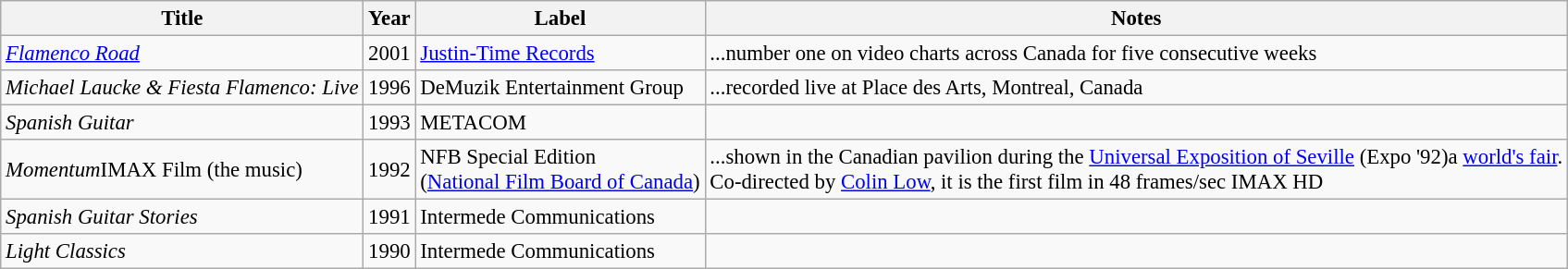<table class="wikitable sortable" style="font-size:95%">
<tr>
<th>Title</th>
<th>Year</th>
<th>Label</th>
<th>Notes</th>
</tr>
<tr>
<td><em><a href='#'>Flamenco Road</a></em></td>
<td>2001</td>
<td><a href='#'>Justin-Time Records</a></td>
<td>...number one on video charts across Canada for five consecutive weeks</td>
</tr>
<tr>
<td><em>Michael Laucke & Fiesta Flamenco: Live</em></td>
<td>1996</td>
<td>DeMuzik Entertainment Group</td>
<td>...recorded live at Place des Arts, Montreal, Canada</td>
</tr>
<tr>
<td><em>Spanish Guitar</em></td>
<td>1993</td>
<td>METACOM</td>
<td></td>
</tr>
<tr>
<td><em>Momentum</em>IMAX Film (the music)</td>
<td>1992</td>
<td>NFB Special Edition<br>(<a href='#'>National Film Board of Canada</a>)</td>
<td>...shown in the Canadian pavilion during the <a href='#'>Universal Exposition of Seville</a> (Expo '92)a <a href='#'>world's fair</a>.<br>Co-directed by <a href='#'>Colin Low</a>, it is the first film in 48 frames/sec IMAX HD</td>
</tr>
<tr>
<td><em>Spanish Guitar Stories</em></td>
<td>1991</td>
<td>Intermede Communications</td>
<td></td>
</tr>
<tr>
<td><em>Light Classics</em></td>
<td>1990</td>
<td>Intermede Communications</td>
<td></td>
</tr>
</table>
